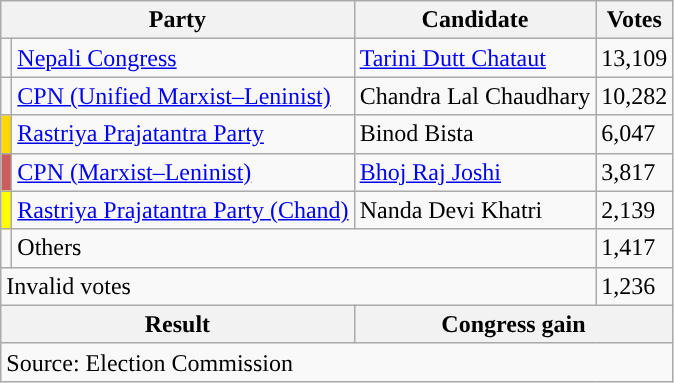<table class="wikitable">
<tr>
<th colspan="2">Party</th>
<th>Candidate</th>
<th>Votes</th>
</tr>
<tr>
<td style="background-color:"></td>
<td><a href='#'>Nepali Congress</a></td>
<td><a href='#'>Tarini Dutt Chataut</a></td>
<td>13,109</td>
</tr>
<tr>
<td style="background-color:"></td>
<td><a href='#'>CPN (Unified Marxist–Leninist)</a></td>
<td>Chandra Lal Chaudhary</td>
<td>10,282</td>
</tr>
<tr>
<td style="background-color:gold"></td>
<td><a href='#'>Rastriya Prajatantra Party</a></td>
<td>Binod Bista</td>
<td>6,047</td>
</tr>
<tr>
<td style="background-color:indianred"></td>
<td><a href='#'>CPN (Marxist–Leninist)</a></td>
<td><a href='#'>Bhoj Raj Joshi</a></td>
<td>3,817</td>
</tr>
<tr>
<td style="background-color:yellow"></td>
<td><a href='#'>Rastriya Prajatantra Party (Chand)</a></td>
<td>Nanda Devi Khatri</td>
<td>2,139</td>
</tr>
<tr>
<td></td>
<td colspan="2">Others</td>
<td>1,417</td>
</tr>
<tr>
<td colspan="3">Invalid votes</td>
<td>1,236</td>
</tr>
<tr>
<th colspan="2">Result</th>
<th colspan="2">Congress gain</th>
</tr>
<tr>
<td colspan="4">Source: Election Commission</td>
</tr>
</table>
